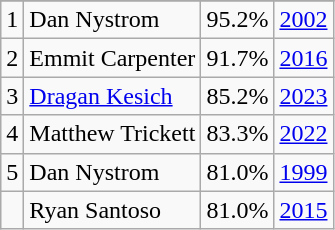<table class="wikitable">
<tr>
</tr>
<tr>
<td>1</td>
<td>Dan Nystrom</td>
<td><abbr>95.2%</abbr></td>
<td><a href='#'>2002</a></td>
</tr>
<tr>
<td>2</td>
<td>Emmit Carpenter</td>
<td><abbr>91.7%</abbr></td>
<td><a href='#'>2016</a></td>
</tr>
<tr>
<td>3</td>
<td><a href='#'>Dragan Kesich</a></td>
<td><abbr>85.2%</abbr></td>
<td><a href='#'>2023</a></td>
</tr>
<tr>
<td>4</td>
<td>Matthew Trickett</td>
<td><abbr>83.3%</abbr></td>
<td><a href='#'>2022</a></td>
</tr>
<tr>
<td>5</td>
<td>Dan Nystrom</td>
<td><abbr>81.0%</abbr></td>
<td><a href='#'>1999</a></td>
</tr>
<tr>
<td></td>
<td>Ryan Santoso</td>
<td><abbr>81.0%</abbr></td>
<td><a href='#'>2015</a></td>
</tr>
</table>
